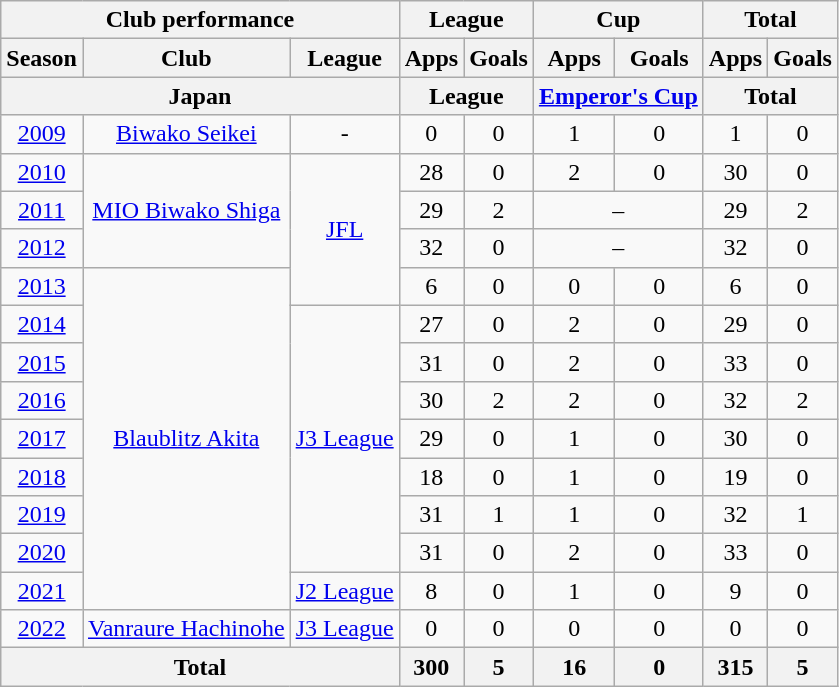<table class="wikitable" style="text-align:center;">
<tr>
<th colspan=3>Club performance</th>
<th colspan=2>League</th>
<th colspan=2>Cup</th>
<th colspan=2>Total</th>
</tr>
<tr>
<th>Season</th>
<th>Club</th>
<th>League</th>
<th>Apps</th>
<th>Goals</th>
<th>Apps</th>
<th>Goals</th>
<th>Apps</th>
<th>Goals</th>
</tr>
<tr>
<th colspan=3>Japan</th>
<th colspan=2>League</th>
<th colspan=2><a href='#'>Emperor's Cup</a></th>
<th colspan=2>Total</th>
</tr>
<tr>
<td><a href='#'>2009</a></td>
<td><a href='#'>Biwako Seikei</a></td>
<td>-</td>
<td>0</td>
<td>0</td>
<td>1</td>
<td>0</td>
<td>1</td>
<td>0</td>
</tr>
<tr>
<td><a href='#'>2010</a></td>
<td rowspan="3"><a href='#'>MIO Biwako Shiga</a></td>
<td rowspan="4"><a href='#'>JFL</a></td>
<td>28</td>
<td>0</td>
<td>2</td>
<td>0</td>
<td>30</td>
<td>0</td>
</tr>
<tr>
<td><a href='#'>2011</a></td>
<td>29</td>
<td>2</td>
<td colspan="2">–</td>
<td>29</td>
<td>2</td>
</tr>
<tr>
<td><a href='#'>2012</a></td>
<td>32</td>
<td>0</td>
<td colspan="2">–</td>
<td>32</td>
<td>0</td>
</tr>
<tr>
<td><a href='#'>2013</a></td>
<td rowspan="9"><a href='#'>Blaublitz Akita</a></td>
<td>6</td>
<td>0</td>
<td>0</td>
<td>0</td>
<td>6</td>
<td>0</td>
</tr>
<tr>
<td><a href='#'>2014</a></td>
<td rowspan="7"><a href='#'>J3 League</a></td>
<td>27</td>
<td>0</td>
<td>2</td>
<td>0</td>
<td>29</td>
<td>0</td>
</tr>
<tr>
<td><a href='#'>2015</a></td>
<td>31</td>
<td>0</td>
<td>2</td>
<td>0</td>
<td>33</td>
<td>0</td>
</tr>
<tr>
<td><a href='#'>2016</a></td>
<td>30</td>
<td>2</td>
<td>2</td>
<td>0</td>
<td>32</td>
<td>2</td>
</tr>
<tr>
<td><a href='#'>2017</a></td>
<td>29</td>
<td>0</td>
<td>1</td>
<td>0</td>
<td>30</td>
<td>0</td>
</tr>
<tr>
<td><a href='#'>2018</a></td>
<td>18</td>
<td>0</td>
<td>1</td>
<td>0</td>
<td>19</td>
<td>0</td>
</tr>
<tr>
<td><a href='#'>2019</a></td>
<td>31</td>
<td>1</td>
<td>1</td>
<td>0</td>
<td>32</td>
<td>1</td>
</tr>
<tr>
<td><a href='#'>2020</a></td>
<td>31</td>
<td>0</td>
<td>2</td>
<td>0</td>
<td>33</td>
<td>0</td>
</tr>
<tr>
<td><a href='#'>2021</a></td>
<td><a href='#'>J2 League</a></td>
<td>8</td>
<td>0</td>
<td>1</td>
<td>0</td>
<td>9</td>
<td>0</td>
</tr>
<tr>
<td><a href='#'>2022</a></td>
<td><a href='#'>Vanraure Hachinohe</a></td>
<td><a href='#'>J3 League</a></td>
<td>0</td>
<td>0</td>
<td>0</td>
<td>0</td>
<td>0</td>
<td>0</td>
</tr>
<tr>
<th colspan=3>Total</th>
<th>300</th>
<th>5</th>
<th>16</th>
<th>0</th>
<th>315</th>
<th>5</th>
</tr>
</table>
